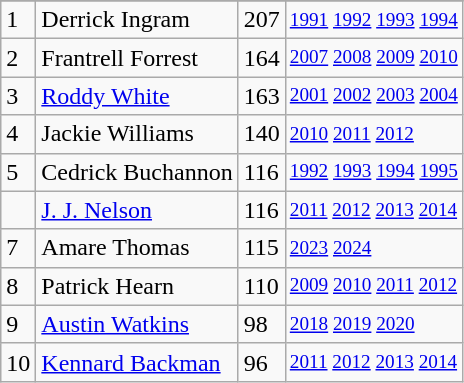<table class="wikitable">
<tr>
</tr>
<tr>
<td>1</td>
<td>Derrick Ingram</td>
<td>207</td>
<td style="font-size:80%;"><a href='#'>1991</a> <a href='#'>1992</a> <a href='#'>1993</a> <a href='#'>1994</a></td>
</tr>
<tr>
<td>2</td>
<td>Frantrell Forrest</td>
<td>164</td>
<td style="font-size:80%;"><a href='#'>2007</a> <a href='#'>2008</a> <a href='#'>2009</a> <a href='#'>2010</a></td>
</tr>
<tr>
<td>3</td>
<td><a href='#'>Roddy White</a></td>
<td>163</td>
<td style="font-size:80%;"><a href='#'>2001</a> <a href='#'>2002</a> <a href='#'>2003</a> <a href='#'>2004</a></td>
</tr>
<tr>
<td>4</td>
<td>Jackie Williams</td>
<td>140</td>
<td style="font-size:80%;"><a href='#'>2010</a> <a href='#'>2011</a> <a href='#'>2012</a></td>
</tr>
<tr>
<td>5</td>
<td>Cedrick Buchannon</td>
<td>116</td>
<td style="font-size:80%;"><a href='#'>1992</a> <a href='#'>1993</a> <a href='#'>1994</a> <a href='#'>1995</a></td>
</tr>
<tr>
<td></td>
<td><a href='#'>J. J. Nelson</a></td>
<td>116</td>
<td style="font-size:80%;"><a href='#'>2011</a> <a href='#'>2012</a> <a href='#'>2013</a> <a href='#'>2014</a></td>
</tr>
<tr>
<td>7</td>
<td>Amare Thomas</td>
<td>115</td>
<td style="font-size:80%;"><a href='#'>2023</a> <a href='#'>2024</a></td>
</tr>
<tr>
<td>8</td>
<td>Patrick Hearn</td>
<td>110</td>
<td style="font-size:80%;"><a href='#'>2009</a> <a href='#'>2010</a> <a href='#'>2011</a> <a href='#'>2012</a></td>
</tr>
<tr>
<td>9</td>
<td><a href='#'>Austin Watkins</a></td>
<td>98</td>
<td style="font-size:80%;"><a href='#'>2018</a> <a href='#'>2019</a> <a href='#'>2020</a></td>
</tr>
<tr>
<td>10</td>
<td><a href='#'>Kennard Backman</a></td>
<td>96</td>
<td style="font-size:80%;"><a href='#'>2011</a> <a href='#'>2012</a> <a href='#'>2013</a> <a href='#'>2014</a></td>
</tr>
</table>
